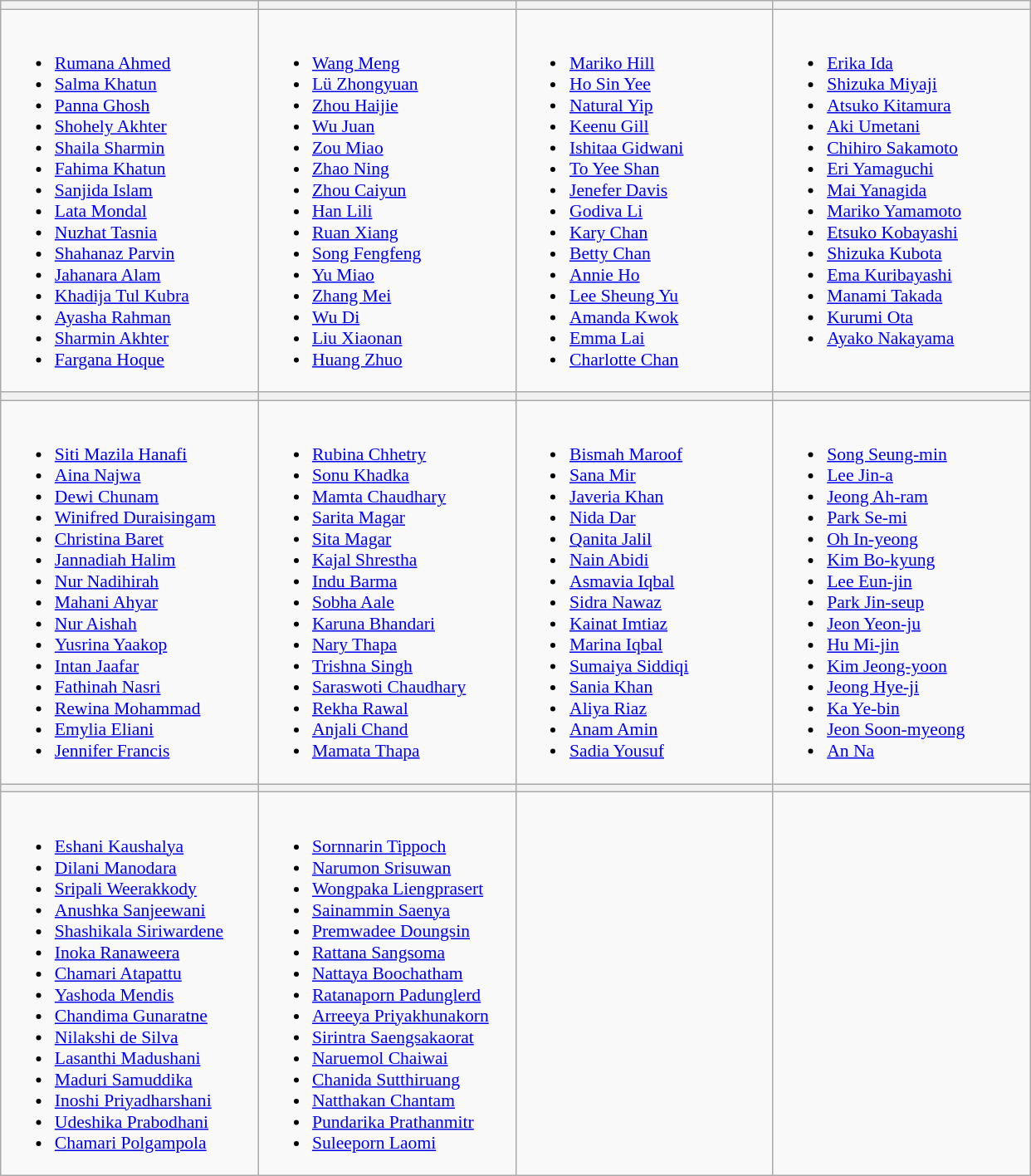<table class="wikitable" style="font-size:90%">
<tr>
<th width=200></th>
<th width=200></th>
<th width=200></th>
<th width=200></th>
</tr>
<tr>
<td valign=top><br><ul><li><a href='#'>Rumana Ahmed</a></li><li><a href='#'>Salma Khatun</a></li><li><a href='#'>Panna Ghosh</a></li><li><a href='#'>Shohely Akhter</a></li><li><a href='#'>Shaila Sharmin</a></li><li><a href='#'>Fahima Khatun</a></li><li><a href='#'>Sanjida Islam</a></li><li><a href='#'>Lata Mondal</a></li><li><a href='#'>Nuzhat Tasnia</a></li><li><a href='#'>Shahanaz Parvin</a></li><li><a href='#'>Jahanara Alam</a></li><li><a href='#'>Khadija Tul Kubra</a></li><li><a href='#'>Ayasha Rahman</a></li><li><a href='#'>Sharmin Akhter</a></li><li><a href='#'>Fargana Hoque</a></li></ul></td>
<td valign=top><br><ul><li><a href='#'>Wang Meng</a></li><li><a href='#'>Lü Zhongyuan</a></li><li><a href='#'>Zhou Haijie</a></li><li><a href='#'>Wu Juan</a></li><li><a href='#'>Zou Miao</a></li><li><a href='#'>Zhao Ning</a></li><li><a href='#'>Zhou Caiyun</a></li><li><a href='#'>Han Lili</a></li><li><a href='#'>Ruan Xiang</a></li><li><a href='#'>Song Fengfeng</a></li><li><a href='#'>Yu Miao</a></li><li><a href='#'>Zhang Mei</a></li><li><a href='#'>Wu Di</a></li><li><a href='#'>Liu Xiaonan</a></li><li><a href='#'>Huang Zhuo</a></li></ul></td>
<td valign=top><br><ul><li><a href='#'>Mariko Hill</a></li><li><a href='#'>Ho Sin Yee</a></li><li><a href='#'>Natural Yip</a></li><li><a href='#'>Keenu Gill</a></li><li><a href='#'>Ishitaa Gidwani</a></li><li><a href='#'>To Yee Shan</a></li><li><a href='#'>Jenefer Davis</a></li><li><a href='#'>Godiva Li</a></li><li><a href='#'>Kary Chan</a></li><li><a href='#'>Betty Chan</a></li><li><a href='#'>Annie Ho</a></li><li><a href='#'>Lee Sheung Yu</a></li><li><a href='#'>Amanda Kwok</a></li><li><a href='#'>Emma Lai</a></li><li><a href='#'>Charlotte Chan</a></li></ul></td>
<td valign=top><br><ul><li><a href='#'>Erika Ida</a></li><li><a href='#'>Shizuka Miyaji</a></li><li><a href='#'>Atsuko Kitamura</a></li><li><a href='#'>Aki Umetani</a></li><li><a href='#'>Chihiro Sakamoto</a></li><li><a href='#'>Eri Yamaguchi</a></li><li><a href='#'>Mai Yanagida</a></li><li><a href='#'>Mariko Yamamoto</a></li><li><a href='#'>Etsuko Kobayashi</a></li><li><a href='#'>Shizuka Kubota</a></li><li><a href='#'>Ema Kuribayashi</a></li><li><a href='#'>Manami Takada</a></li><li><a href='#'>Kurumi Ota</a></li><li><a href='#'>Ayako Nakayama</a></li></ul></td>
</tr>
<tr>
<th></th>
<th></th>
<th></th>
<th></th>
</tr>
<tr>
<td valign=top><br><ul><li><a href='#'>Siti Mazila Hanafi</a></li><li><a href='#'>Aina Najwa</a></li><li><a href='#'>Dewi Chunam</a></li><li><a href='#'>Winifred Duraisingam</a></li><li><a href='#'>Christina Baret</a></li><li><a href='#'>Jannadiah Halim</a></li><li><a href='#'>Nur Nadihirah</a></li><li><a href='#'>Mahani Ahyar</a></li><li><a href='#'>Nur Aishah</a></li><li><a href='#'>Yusrina Yaakop</a></li><li><a href='#'>Intan Jaafar</a></li><li><a href='#'>Fathinah Nasri</a></li><li><a href='#'>Rewina Mohammad</a></li><li><a href='#'>Emylia Eliani</a></li><li><a href='#'>Jennifer Francis</a></li></ul></td>
<td valign=top><br><ul><li><a href='#'>Rubina Chhetry</a></li><li><a href='#'>Sonu Khadka</a></li><li><a href='#'>Mamta Chaudhary</a></li><li><a href='#'>Sarita Magar</a></li><li><a href='#'>Sita Magar</a></li><li><a href='#'>Kajal Shrestha</a></li><li><a href='#'>Indu Barma</a></li><li><a href='#'>Sobha Aale</a></li><li><a href='#'>Karuna Bhandari</a></li><li><a href='#'>Nary Thapa</a></li><li><a href='#'>Trishna Singh</a></li><li><a href='#'>Saraswoti Chaudhary</a></li><li><a href='#'>Rekha Rawal</a></li><li><a href='#'>Anjali Chand</a></li><li><a href='#'>Mamata Thapa</a></li></ul></td>
<td valign=top><br><ul><li><a href='#'>Bismah Maroof</a></li><li><a href='#'>Sana Mir</a></li><li><a href='#'>Javeria Khan</a></li><li><a href='#'>Nida Dar</a></li><li><a href='#'>Qanita Jalil</a></li><li><a href='#'>Nain Abidi</a></li><li><a href='#'>Asmavia Iqbal</a></li><li><a href='#'>Sidra Nawaz</a></li><li><a href='#'>Kainat Imtiaz</a></li><li><a href='#'>Marina Iqbal</a></li><li><a href='#'>Sumaiya Siddiqi</a></li><li><a href='#'>Sania Khan</a></li><li><a href='#'>Aliya Riaz</a></li><li><a href='#'>Anam Amin</a></li><li><a href='#'>Sadia Yousuf</a></li></ul></td>
<td valign=top><br><ul><li><a href='#'>Song Seung-min</a></li><li><a href='#'>Lee Jin-a</a></li><li><a href='#'>Jeong Ah-ram</a></li><li><a href='#'>Park Se-mi</a></li><li><a href='#'>Oh In-yeong</a></li><li><a href='#'>Kim Bo-kyung</a></li><li><a href='#'>Lee Eun-jin</a></li><li><a href='#'>Park Jin-seup</a></li><li><a href='#'>Jeon Yeon-ju</a></li><li><a href='#'>Hu Mi-jin</a></li><li><a href='#'>Kim Jeong-yoon</a></li><li><a href='#'>Jeong Hye-ji</a></li><li><a href='#'>Ka Ye-bin</a></li><li><a href='#'>Jeon Soon-myeong</a></li><li><a href='#'>An Na</a></li></ul></td>
</tr>
<tr>
<th></th>
<th></th>
<th></th>
<th></th>
</tr>
<tr>
<td valign=top><br><ul><li><a href='#'>Eshani Kaushalya</a></li><li><a href='#'>Dilani Manodara</a></li><li><a href='#'>Sripali Weerakkody</a></li><li><a href='#'>Anushka Sanjeewani</a></li><li><a href='#'>Shashikala Siriwardene</a></li><li><a href='#'>Inoka Ranaweera</a></li><li><a href='#'>Chamari Atapattu</a></li><li><a href='#'>Yashoda Mendis</a></li><li><a href='#'>Chandima Gunaratne</a></li><li><a href='#'>Nilakshi de Silva</a></li><li><a href='#'>Lasanthi Madushani</a></li><li><a href='#'>Maduri Samuddika</a></li><li><a href='#'>Inoshi Priyadharshani</a></li><li><a href='#'>Udeshika Prabodhani</a></li><li><a href='#'>Chamari Polgampola</a></li></ul></td>
<td valign=top><br><ul><li><a href='#'>Sornnarin Tippoch</a></li><li><a href='#'>Narumon Srisuwan</a></li><li><a href='#'>Wongpaka Liengprasert</a></li><li><a href='#'>Sainammin Saenya</a></li><li><a href='#'>Premwadee Doungsin</a></li><li><a href='#'>Rattana Sangsoma</a></li><li><a href='#'>Nattaya Boochatham</a></li><li><a href='#'>Ratanaporn Padunglerd</a></li><li><a href='#'>Arreeya Priyakhunakorn</a></li><li><a href='#'>Sirintra Saengsakaorat</a></li><li><a href='#'>Naruemol Chaiwai</a></li><li><a href='#'>Chanida Sutthiruang</a></li><li><a href='#'>Natthakan Chantam</a></li><li><a href='#'>Pundarika Prathanmitr</a></li><li><a href='#'>Suleeporn Laomi</a></li></ul></td>
<td valign=top></td>
<td valign=top></td>
</tr>
</table>
